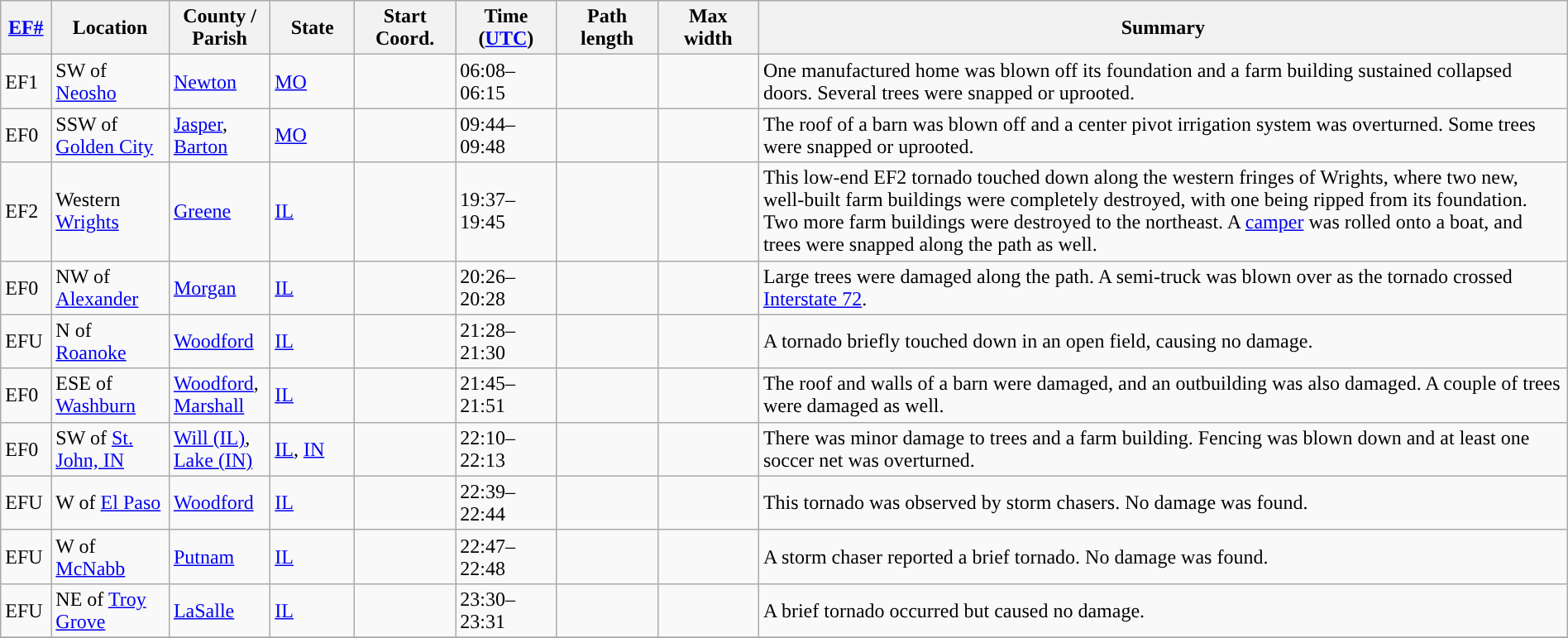<table class="wikitable sortable" style="width:100%;">
<tr>
<th scope="col"  style="width:3%; text-align:center;"><a href='#'>EF#</a></th>
<th scope="col"  style="width:7%; text-align:center;" class="unsortable">Location</th>
<th scope="col"  style="width:6%; text-align:center;" class="unsortable">County / Parish</th>
<th scope="col"  style="width:5%; text-align:center;">State</th>
<th scope="col"  style="width:6%; text-align:center;">Start Coord.</th>
<th scope="col"  style="width:6%; text-align:center;">Time (<a href='#'>UTC</a>)</th>
<th scope="col"  style="width:6%; text-align:center;">Path length</th>
<th scope="col"  style="width:6%; text-align:center;">Max width</th>
<th scope="col" class="unsortable" style="width:48%; text-align:center;">Summary</th>
</tr>
<tr>
<td>EF1</td>
<td>SW of <a href='#'>Neosho</a></td>
<td><a href='#'>Newton</a></td>
<td><a href='#'>MO</a></td>
<td></td>
<td>06:08–06:15</td>
<td></td>
<td></td>
<td>One manufactured home was blown off its foundation and a farm building sustained collapsed doors. Several trees were snapped or uprooted.</td>
</tr>
<tr>
<td>EF0</td>
<td>SSW of <a href='#'>Golden City</a></td>
<td><a href='#'>Jasper</a>, <a href='#'>Barton</a></td>
<td><a href='#'>MO</a></td>
<td></td>
<td>09:44–09:48</td>
<td></td>
<td></td>
<td>The roof of a barn was blown off and a center pivot irrigation system was overturned. Some trees were snapped or uprooted.</td>
</tr>
<tr>
<td>EF2</td>
<td>Western <a href='#'>Wrights</a></td>
<td><a href='#'>Greene</a></td>
<td><a href='#'>IL</a></td>
<td></td>
<td>19:37–19:45</td>
<td></td>
<td></td>
<td>This low-end EF2 tornado touched down along the western fringes of Wrights, where two new, well-built farm buildings were completely destroyed, with one being ripped from its foundation. Two more farm buildings were destroyed to the northeast. A <a href='#'>camper</a> was rolled onto a boat, and trees were snapped along the path as well.</td>
</tr>
<tr>
<td>EF0</td>
<td>NW of <a href='#'>Alexander</a></td>
<td><a href='#'>Morgan</a></td>
<td><a href='#'>IL</a></td>
<td></td>
<td>20:26–20:28</td>
<td></td>
<td></td>
<td>Large trees were damaged along the path. A semi-truck was blown over as the tornado crossed <a href='#'>Interstate 72</a>.</td>
</tr>
<tr>
<td>EFU</td>
<td>N of <a href='#'>Roanoke</a></td>
<td><a href='#'>Woodford</a></td>
<td><a href='#'>IL</a></td>
<td></td>
<td>21:28–21:30</td>
<td></td>
<td></td>
<td>A tornado briefly touched down in an open field, causing no damage.</td>
</tr>
<tr>
<td>EF0</td>
<td>ESE of <a href='#'>Washburn</a></td>
<td><a href='#'>Woodford</a>, <a href='#'>Marshall</a></td>
<td><a href='#'>IL</a></td>
<td></td>
<td>21:45–21:51</td>
<td></td>
<td></td>
<td>The roof and walls of a barn were damaged, and an outbuilding was also damaged. A couple of trees were damaged as well.</td>
</tr>
<tr>
<td>EF0</td>
<td>SW of <a href='#'>St. John, IN</a></td>
<td><a href='#'>Will (IL)</a>, <a href='#'>Lake (IN)</a></td>
<td><a href='#'>IL</a>, <a href='#'>IN</a></td>
<td></td>
<td>22:10–22:13</td>
<td></td>
<td></td>
<td>There was minor damage to trees and a farm building. Fencing was blown down and at least one soccer net was overturned.</td>
</tr>
<tr>
<td>EFU</td>
<td>W of <a href='#'>El Paso</a></td>
<td><a href='#'>Woodford</a></td>
<td><a href='#'>IL</a></td>
<td></td>
<td>22:39–22:44</td>
<td></td>
<td></td>
<td>This tornado was observed by storm chasers. No damage was found.</td>
</tr>
<tr>
<td>EFU</td>
<td>W of <a href='#'>McNabb</a></td>
<td><a href='#'>Putnam</a></td>
<td><a href='#'>IL</a></td>
<td></td>
<td>22:47–22:48</td>
<td></td>
<td></td>
<td>A storm chaser reported a brief tornado. No damage was found.</td>
</tr>
<tr>
<td>EFU</td>
<td>NE of <a href='#'>Troy Grove</a></td>
<td><a href='#'>LaSalle</a></td>
<td><a href='#'>IL</a></td>
<td></td>
<td>23:30–23:31</td>
<td></td>
<td></td>
<td>A brief tornado occurred but caused no damage.</td>
</tr>
<tr>
</tr>
</table>
